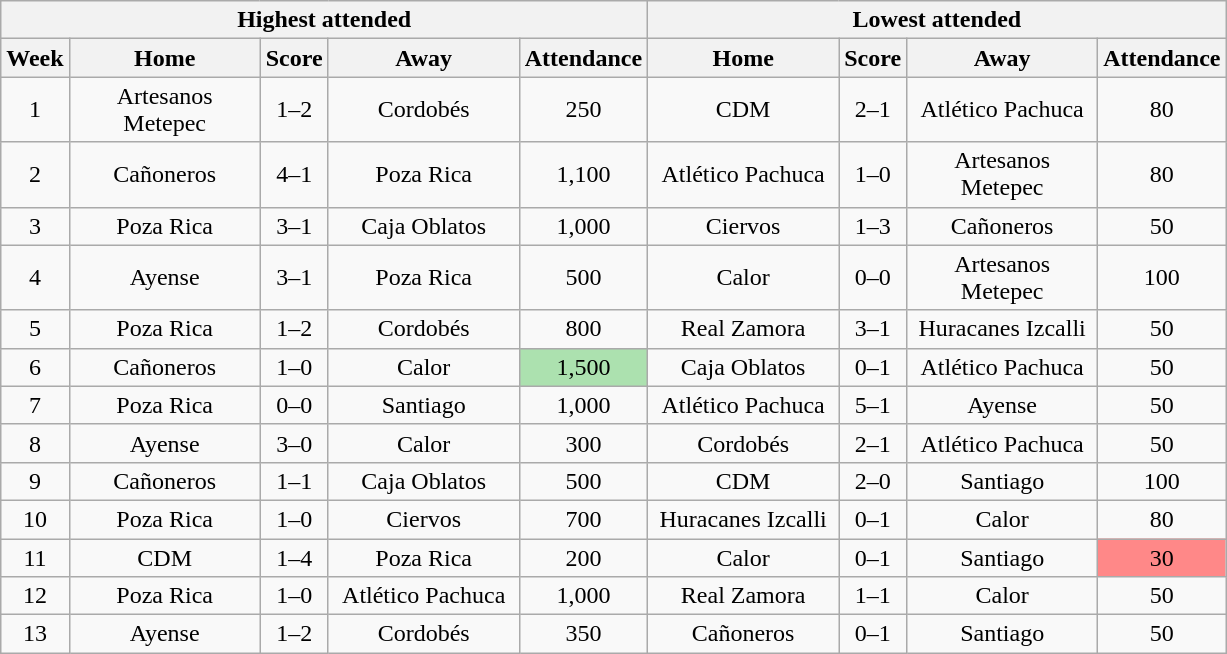<table class="wikitable" style="text-align:center">
<tr>
<th colspan=5>Highest attended</th>
<th colspan=4>Lowest attended</th>
</tr>
<tr>
<th>Week</th>
<th class="unsortable" width=120>Home</th>
<th>Score</th>
<th class="unsortable" width=120>Away</th>
<th>Attendance</th>
<th class="unsortable" width=120>Home</th>
<th>Score</th>
<th class="unsortable" width=120>Away</th>
<th>Attendance</th>
</tr>
<tr>
<td>1</td>
<td>Artesanos Metepec</td>
<td>1–2</td>
<td>Cordobés</td>
<td>250</td>
<td>CDM</td>
<td>2–1</td>
<td>Atlético Pachuca</td>
<td>80</td>
</tr>
<tr>
<td>2</td>
<td>Cañoneros</td>
<td>4–1</td>
<td>Poza Rica</td>
<td>1,100</td>
<td>Atlético Pachuca</td>
<td>1–0</td>
<td>Artesanos Metepec</td>
<td>80</td>
</tr>
<tr>
<td>3</td>
<td>Poza Rica</td>
<td>3–1</td>
<td>Caja Oblatos</td>
<td>1,000</td>
<td>Ciervos</td>
<td>1–3</td>
<td>Cañoneros</td>
<td>50</td>
</tr>
<tr>
<td>4</td>
<td>Ayense</td>
<td>3–1</td>
<td>Poza Rica</td>
<td>500</td>
<td>Calor</td>
<td>0–0</td>
<td>Artesanos Metepec</td>
<td>100</td>
</tr>
<tr>
<td>5</td>
<td>Poza Rica</td>
<td>1–2</td>
<td>Cordobés</td>
<td>800</td>
<td>Real Zamora</td>
<td>3–1</td>
<td>Huracanes Izcalli</td>
<td>50</td>
</tr>
<tr>
<td>6</td>
<td>Cañoneros</td>
<td>1–0</td>
<td>Calor</td>
<td bgcolor=#ACE1AF>1,500</td>
<td>Caja Oblatos</td>
<td>0–1</td>
<td>Atlético Pachuca</td>
<td>50</td>
</tr>
<tr>
<td>7</td>
<td>Poza Rica</td>
<td>0–0</td>
<td>Santiago</td>
<td>1,000</td>
<td>Atlético Pachuca</td>
<td>5–1</td>
<td>Ayense</td>
<td>50</td>
</tr>
<tr>
<td>8</td>
<td>Ayense</td>
<td>3–0</td>
<td>Calor</td>
<td>300</td>
<td>Cordobés</td>
<td>2–1</td>
<td>Atlético Pachuca</td>
<td>50</td>
</tr>
<tr>
<td>9</td>
<td>Cañoneros</td>
<td>1–1</td>
<td>Caja Oblatos</td>
<td>500</td>
<td>CDM</td>
<td>2–0</td>
<td>Santiago</td>
<td>100</td>
</tr>
<tr>
<td>10</td>
<td>Poza Rica</td>
<td>1–0</td>
<td>Ciervos</td>
<td>700</td>
<td>Huracanes Izcalli</td>
<td>0–1</td>
<td>Calor</td>
<td>80</td>
</tr>
<tr>
<td>11</td>
<td>CDM</td>
<td>1–4</td>
<td>Poza Rica</td>
<td>200</td>
<td>Calor</td>
<td>0–1</td>
<td>Santiago</td>
<td bgcolor=#FF8888>30</td>
</tr>
<tr>
<td>12</td>
<td>Poza Rica</td>
<td>1–0</td>
<td>Atlético Pachuca</td>
<td>1,000</td>
<td>Real Zamora</td>
<td>1–1</td>
<td>Calor</td>
<td>50</td>
</tr>
<tr>
<td>13</td>
<td>Ayense</td>
<td>1–2</td>
<td>Cordobés</td>
<td>350</td>
<td>Cañoneros</td>
<td>0–1</td>
<td>Santiago</td>
<td>50</td>
</tr>
</table>
